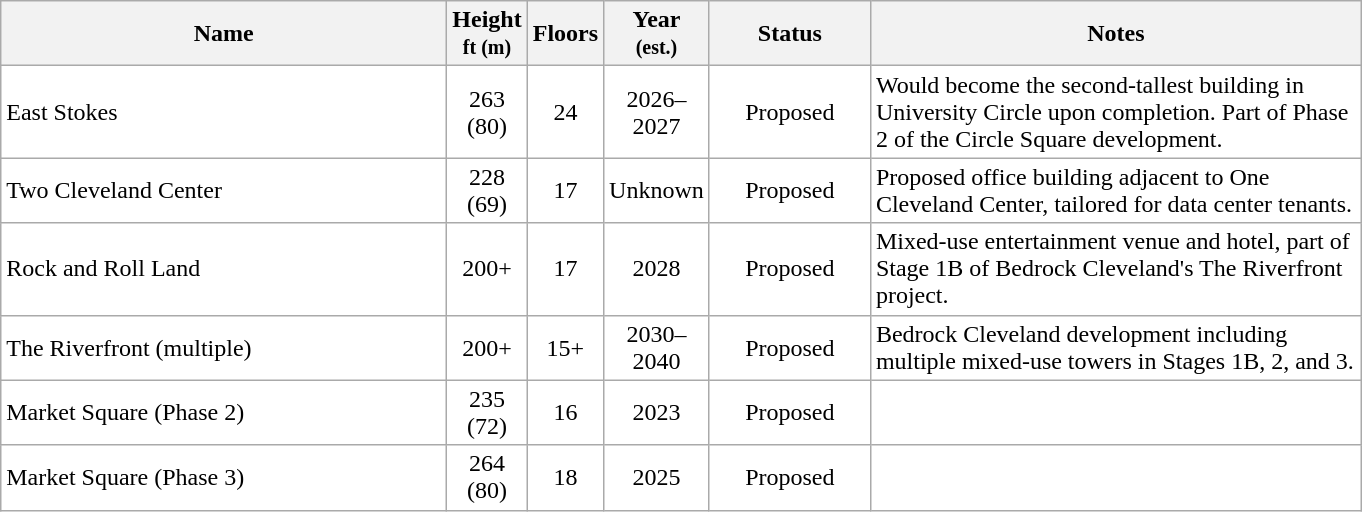<table class="wikitable sortable" style="border:#999; background:#fff; text-align: center">
<tr>
<th scope=col style="width:290px;">Name</th>
<th scope=col style="width:40px;">Height<br><small>ft (m)</small></th>
<th scope=col style="width:40px;">Floors</th>
<th scope=col style="width:40px;">Year<br><small>(est.)</small></th>
<th scope=col style="width:100px;">Status</th>
<th scope=col class="unsortable" style="width:320px;">Notes</th>
</tr>
<tr>
<td align=left>East Stokes</td>
<td align="center">263 (80)</td>
<td align="center">24</td>
<td align="center">2026–2027</td>
<td align="center">Proposed</td>
<td align=left>Would become the second-tallest building in University Circle upon completion. Part of Phase 2 of the Circle Square development.</td>
</tr>
<tr>
<td align=left>Two Cleveland Center</td>
<td align="center">228 (69)</td>
<td align="center">17</td>
<td align="center">Unknown</td>
<td align="center">Proposed</td>
<td align=left>Proposed office building adjacent to One Cleveland Center, tailored for data center tenants. </td>
</tr>
<tr>
<td align=left>Rock and Roll Land</td>
<td align="center">200+</td>
<td align="center">17</td>
<td align="center">2028</td>
<td align="center">Proposed</td>
<td align=left>Mixed-use entertainment venue and hotel, part of Stage 1B of Bedrock Cleveland's The Riverfront project.</td>
</tr>
<tr>
<td align=left>The Riverfront (multiple)</td>
<td align="center">200+</td>
<td align="center">15+</td>
<td align="center">2030–2040</td>
<td align="center">Proposed</td>
<td align=left>Bedrock Cleveland development including multiple mixed-use towers in Stages 1B, 2, and 3.</td>
</tr>
<tr>
<td align=left>Market Square (Phase 2)</td>
<td align="center">235 (72)</td>
<td align="center">16</td>
<td align="center">2023</td>
<td align="center">Proposed</td>
<td align="center"></td>
</tr>
<tr>
<td align=left>Market Square (Phase 3)</td>
<td align="center">264 (80)</td>
<td align="center">18</td>
<td align="center">2025</td>
<td align="center">Proposed</td>
<td align="center"></td>
</tr>
<tr>
</tr>
</table>
